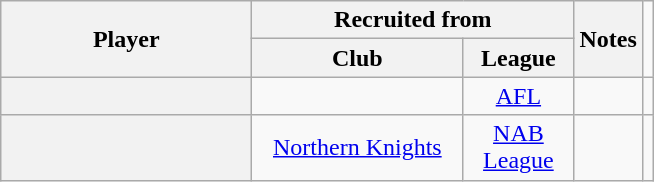<table class="wikitable sortable plainrowheaders" style="text-align:center;">
<tr>
<th rowspan=2 style="width: 120pt">Player</th>
<th colspan=2>Recruited from</th>
<th class="unsortable" rowspan=2>Notes</th>
</tr>
<tr>
<th style="width: 100pt">Club</th>
<th style="width: 50pt">League</th>
</tr>
<tr>
<th scope="row"></th>
<td></td>
<td><a href='#'>AFL</a></td>
<td></td>
<td></td>
</tr>
<tr>
<th scope="row"></th>
<td><a href='#'>Northern Knights</a></td>
<td><a href='#'>NAB League</a></td>
<td></td>
<td></td>
</tr>
</table>
